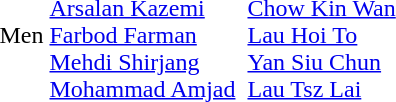<table>
<tr>
<td>Men</td>
<td><br><a href='#'>Arsalan Kazemi</a><br><a href='#'>Farbod Farman</a><br><a href='#'>Mehdi Shirjang</a><br><a href='#'>Mohammad Amjad</a></td>
<td valign=top></td>
<td><br><a href='#'>Chow Kin Wan</a><br><a href='#'>Lau Hoi To</a><br><a href='#'>Yan Siu Chun</a><br><a href='#'>Lau Tsz Lai</a></td>
</tr>
</table>
